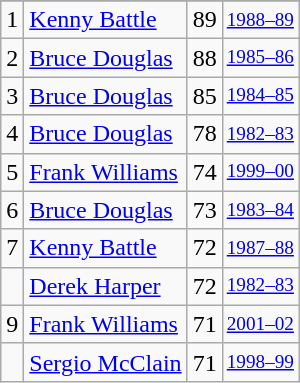<table class="wikitable">
<tr>
</tr>
<tr>
<td>1</td>
<td><a href='#'>Kenny Battle</a></td>
<td>89</td>
<td style="font-size:80%;"><a href='#'>1988–89</a></td>
</tr>
<tr>
<td>2</td>
<td><a href='#'>Bruce Douglas</a></td>
<td>88</td>
<td style="font-size:80%;"><a href='#'>1985–86</a></td>
</tr>
<tr>
<td>3</td>
<td><a href='#'>Bruce Douglas</a></td>
<td>85</td>
<td style="font-size:80%;"><a href='#'>1984–85</a></td>
</tr>
<tr>
<td>4</td>
<td><a href='#'>Bruce Douglas</a></td>
<td>78</td>
<td style="font-size:80%;"><a href='#'>1982–83</a></td>
</tr>
<tr>
<td>5</td>
<td><a href='#'>Frank Williams</a></td>
<td>74</td>
<td style="font-size:80%;"><a href='#'>1999–00</a></td>
</tr>
<tr>
<td>6</td>
<td><a href='#'>Bruce Douglas</a></td>
<td>73</td>
<td style="font-size:80%;"><a href='#'>1983–84</a></td>
</tr>
<tr>
<td>7</td>
<td><a href='#'>Kenny Battle</a></td>
<td>72</td>
<td style="font-size:80%;"><a href='#'>1987–88</a></td>
</tr>
<tr>
<td></td>
<td><a href='#'>Derek Harper</a></td>
<td>72</td>
<td style="font-size:80%;"><a href='#'>1982–83</a></td>
</tr>
<tr>
<td>9</td>
<td><a href='#'>Frank Williams</a></td>
<td>71</td>
<td style="font-size:80%;"><a href='#'>2001–02</a></td>
</tr>
<tr>
<td></td>
<td><a href='#'>Sergio McClain</a></td>
<td>71</td>
<td style="font-size:80%;"><a href='#'>1998–99</a></td>
</tr>
</table>
